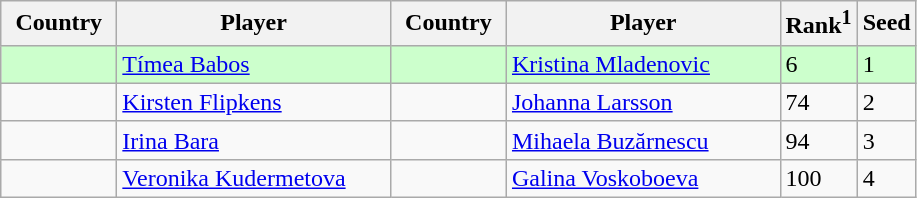<table class="sortable wikitable">
<tr>
<th width="70">Country</th>
<th width="175">Player</th>
<th width="70">Country</th>
<th width="175">Player</th>
<th>Rank<sup>1</sup></th>
<th>Seed</th>
</tr>
<tr style="background:#cfc;">
<td></td>
<td><a href='#'>Tímea Babos</a></td>
<td></td>
<td><a href='#'>Kristina Mladenovic</a></td>
<td>6</td>
<td>1</td>
</tr>
<tr>
<td></td>
<td><a href='#'>Kirsten Flipkens</a></td>
<td></td>
<td><a href='#'>Johanna Larsson</a></td>
<td>74</td>
<td>2</td>
</tr>
<tr>
<td></td>
<td><a href='#'>Irina Bara</a></td>
<td></td>
<td><a href='#'>Mihaela Buzărnescu</a></td>
<td>94</td>
<td>3</td>
</tr>
<tr>
<td></td>
<td><a href='#'>Veronika Kudermetova</a></td>
<td></td>
<td><a href='#'>Galina Voskoboeva</a></td>
<td>100</td>
<td>4</td>
</tr>
</table>
